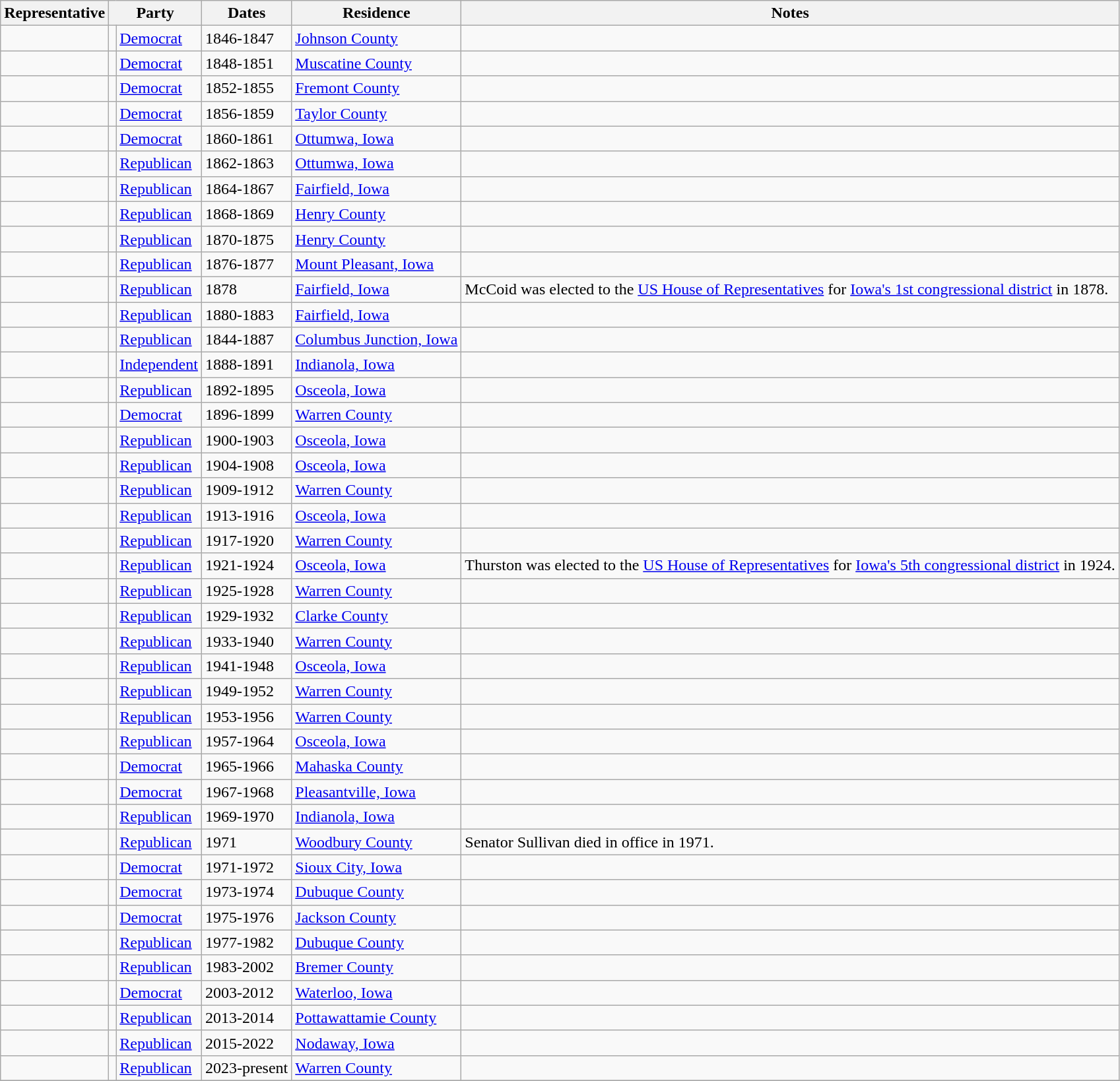<table class="sortable wikitable">
<tr valign=bottom>
<th>Representative</th>
<th colspan="2">Party</th>
<th>Dates</th>
<th>Residence</th>
<th>Notes</th>
</tr>
<tr>
<td></td>
<td bgcolor=></td>
<td><a href='#'>Democrat</a></td>
<td>1846-1847</td>
<td><a href='#'>Johnson County</a></td>
<td></td>
</tr>
<tr>
<td></td>
<td bgcolor=></td>
<td><a href='#'>Democrat</a></td>
<td>1848-1851</td>
<td><a href='#'>Muscatine County</a></td>
<td></td>
</tr>
<tr>
<td></td>
<td bgcolor=></td>
<td><a href='#'>Democrat</a></td>
<td>1852-1855</td>
<td><a href='#'>Fremont County</a></td>
<td></td>
</tr>
<tr>
<td></td>
<td bgcolor=></td>
<td><a href='#'>Democrat</a></td>
<td>1856-1859</td>
<td><a href='#'>Taylor County</a></td>
<td></td>
</tr>
<tr>
<td></td>
<td bgcolor=></td>
<td><a href='#'>Democrat</a></td>
<td>1860-1861</td>
<td><a href='#'>Ottumwa, Iowa</a></td>
<td></td>
</tr>
<tr>
<td></td>
<td bgcolor=></td>
<td><a href='#'>Republican</a></td>
<td>1862-1863</td>
<td><a href='#'>Ottumwa, Iowa</a></td>
<td></td>
</tr>
<tr>
<td></td>
<td bgcolor=></td>
<td><a href='#'>Republican</a></td>
<td>1864-1867</td>
<td><a href='#'>Fairfield, Iowa</a></td>
<td></td>
</tr>
<tr>
<td></td>
<td bgcolor=></td>
<td><a href='#'>Republican</a></td>
<td>1868-1869</td>
<td><a href='#'>Henry County</a></td>
<td></td>
</tr>
<tr>
<td></td>
<td bgcolor=></td>
<td><a href='#'>Republican</a></td>
<td>1870-1875</td>
<td><a href='#'>Henry County</a></td>
<td></td>
</tr>
<tr>
<td></td>
<td bgcolor=></td>
<td><a href='#'>Republican</a></td>
<td>1876-1877</td>
<td><a href='#'>Mount Pleasant, Iowa</a></td>
<td></td>
</tr>
<tr>
<td></td>
<td bgcolor=></td>
<td><a href='#'>Republican</a></td>
<td>1878</td>
<td><a href='#'>Fairfield, Iowa</a></td>
<td>McCoid was elected to the <a href='#'>US House of Representatives</a> for <a href='#'>Iowa's 1st congressional district</a> in 1878.</td>
</tr>
<tr>
<td></td>
<td bgcolor=></td>
<td><a href='#'>Republican</a></td>
<td>1880-1883</td>
<td><a href='#'>Fairfield, Iowa</a></td>
<td></td>
</tr>
<tr>
<td></td>
<td bgcolor=></td>
<td><a href='#'>Republican</a></td>
<td>1844-1887</td>
<td><a href='#'>Columbus Junction, Iowa</a></td>
<td></td>
</tr>
<tr>
<td></td>
<td bgcolor=></td>
<td><a href='#'>Independent</a></td>
<td>1888-1891</td>
<td><a href='#'>Indianola, Iowa</a></td>
<td></td>
</tr>
<tr>
<td></td>
<td bgcolor=></td>
<td><a href='#'>Republican</a></td>
<td>1892-1895</td>
<td><a href='#'>Osceola, Iowa</a></td>
<td></td>
</tr>
<tr>
<td></td>
<td bgcolor=></td>
<td><a href='#'>Democrat</a></td>
<td>1896-1899</td>
<td><a href='#'>Warren County</a></td>
<td></td>
</tr>
<tr>
<td></td>
<td bgcolor=></td>
<td><a href='#'>Republican</a></td>
<td>1900-1903</td>
<td><a href='#'>Osceola, Iowa</a></td>
<td></td>
</tr>
<tr>
<td></td>
<td bgcolor=></td>
<td><a href='#'>Republican</a></td>
<td>1904-1908</td>
<td><a href='#'>Osceola, Iowa</a></td>
<td></td>
</tr>
<tr>
<td></td>
<td bgcolor=></td>
<td><a href='#'>Republican</a></td>
<td>1909-1912</td>
<td><a href='#'>Warren County</a></td>
<td></td>
</tr>
<tr>
<td></td>
<td bgcolor=></td>
<td><a href='#'>Republican</a></td>
<td>1913-1916</td>
<td><a href='#'>Osceola, Iowa</a></td>
<td></td>
</tr>
<tr>
<td></td>
<td bgcolor=></td>
<td><a href='#'>Republican</a></td>
<td>1917-1920</td>
<td><a href='#'>Warren County</a></td>
<td></td>
</tr>
<tr>
<td></td>
<td bgcolor=></td>
<td><a href='#'>Republican</a></td>
<td>1921-1924</td>
<td><a href='#'>Osceola, Iowa</a></td>
<td>Thurston was elected to the <a href='#'>US House of Representatives</a> for <a href='#'>Iowa's 5th congressional district</a> in 1924.</td>
</tr>
<tr>
<td></td>
<td bgcolor=></td>
<td><a href='#'>Republican</a></td>
<td>1925-1928</td>
<td><a href='#'>Warren County</a></td>
<td></td>
</tr>
<tr>
<td></td>
<td bgcolor=></td>
<td><a href='#'>Republican</a></td>
<td>1929-1932</td>
<td><a href='#'>Clarke County</a></td>
<td></td>
</tr>
<tr>
<td></td>
<td bgcolor=></td>
<td><a href='#'>Republican</a></td>
<td>1933-1940</td>
<td><a href='#'>Warren County</a></td>
<td></td>
</tr>
<tr>
<td></td>
<td bgcolor=></td>
<td><a href='#'>Republican</a></td>
<td>1941-1948</td>
<td><a href='#'>Osceola, Iowa</a></td>
<td></td>
</tr>
<tr>
<td></td>
<td bgcolor=></td>
<td><a href='#'>Republican</a></td>
<td>1949-1952</td>
<td><a href='#'>Warren County</a></td>
<td></td>
</tr>
<tr>
<td></td>
<td bgcolor=></td>
<td><a href='#'>Republican</a></td>
<td>1953-1956</td>
<td><a href='#'>Warren County</a></td>
<td></td>
</tr>
<tr>
<td></td>
<td bgcolor=></td>
<td><a href='#'>Republican</a></td>
<td>1957-1964</td>
<td><a href='#'>Osceola, Iowa</a></td>
<td></td>
</tr>
<tr>
<td></td>
<td bgcolor=></td>
<td><a href='#'>Democrat</a></td>
<td>1965-1966</td>
<td><a href='#'>Mahaska County</a></td>
<td></td>
</tr>
<tr>
<td></td>
<td bgcolor=></td>
<td><a href='#'>Democrat</a></td>
<td>1967-1968</td>
<td><a href='#'>Pleasantville, Iowa</a></td>
<td></td>
</tr>
<tr>
<td></td>
<td bgcolor=></td>
<td><a href='#'>Republican</a></td>
<td>1969-1970</td>
<td><a href='#'>Indianola, Iowa</a></td>
<td></td>
</tr>
<tr>
<td></td>
<td bgcolor=></td>
<td><a href='#'>Republican</a></td>
<td>1971</td>
<td><a href='#'>Woodbury County</a></td>
<td>Senator Sullivan died in office in 1971.</td>
</tr>
<tr>
<td></td>
<td bgcolor=></td>
<td><a href='#'>Democrat</a></td>
<td>1971-1972</td>
<td><a href='#'>Sioux City, Iowa</a></td>
<td></td>
</tr>
<tr>
<td></td>
<td bgcolor=></td>
<td><a href='#'>Democrat</a></td>
<td>1973-1974</td>
<td><a href='#'>Dubuque County</a></td>
<td></td>
</tr>
<tr>
<td></td>
<td bgcolor=></td>
<td><a href='#'>Democrat</a></td>
<td>1975-1976</td>
<td><a href='#'>Jackson County</a></td>
<td></td>
</tr>
<tr>
<td></td>
<td bgcolor=></td>
<td><a href='#'>Republican</a></td>
<td>1977-1982</td>
<td><a href='#'>Dubuque County</a></td>
<td></td>
</tr>
<tr>
<td></td>
<td bgcolor=></td>
<td><a href='#'>Republican</a></td>
<td>1983-2002</td>
<td><a href='#'>Bremer County</a></td>
<td></td>
</tr>
<tr>
<td></td>
<td bgcolor=></td>
<td><a href='#'>Democrat</a></td>
<td>2003-2012</td>
<td><a href='#'>Waterloo, Iowa</a></td>
<td></td>
</tr>
<tr>
<td></td>
<td bgcolor=></td>
<td><a href='#'>Republican</a></td>
<td>2013-2014</td>
<td><a href='#'>Pottawattamie County</a></td>
<td></td>
</tr>
<tr>
<td></td>
<td bgcolor=></td>
<td><a href='#'>Republican</a></td>
<td>2015-2022</td>
<td><a href='#'>Nodaway, Iowa</a></td>
<td></td>
</tr>
<tr>
<td></td>
<td bgcolor=></td>
<td><a href='#'>Republican</a></td>
<td>2023-present</td>
<td><a href='#'>Warren County</a></td>
<td></td>
</tr>
<tr>
</tr>
</table>
